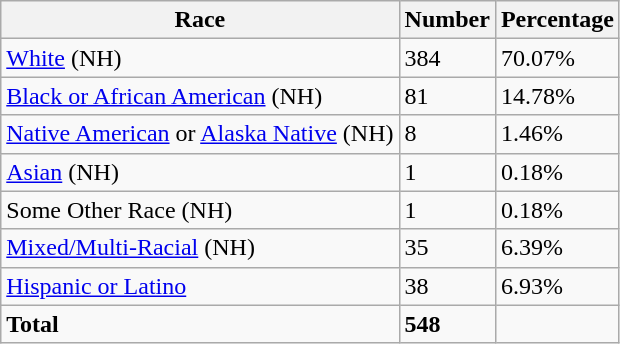<table class="wikitable">
<tr>
<th>Race</th>
<th>Number</th>
<th>Percentage</th>
</tr>
<tr>
<td><a href='#'>White</a> (NH)</td>
<td>384</td>
<td>70.07%</td>
</tr>
<tr>
<td><a href='#'>Black or African American</a> (NH)</td>
<td>81</td>
<td>14.78%</td>
</tr>
<tr>
<td><a href='#'>Native American</a> or <a href='#'>Alaska Native</a> (NH)</td>
<td>8</td>
<td>1.46%</td>
</tr>
<tr>
<td><a href='#'>Asian</a> (NH)</td>
<td>1</td>
<td>0.18%</td>
</tr>
<tr>
<td>Some Other Race (NH)</td>
<td>1</td>
<td>0.18%</td>
</tr>
<tr>
<td><a href='#'>Mixed/Multi-Racial</a> (NH)</td>
<td>35</td>
<td>6.39%</td>
</tr>
<tr>
<td><a href='#'>Hispanic or Latino</a></td>
<td>38</td>
<td>6.93%</td>
</tr>
<tr>
<td><strong>Total</strong></td>
<td><strong>548</strong></td>
<td></td>
</tr>
</table>
